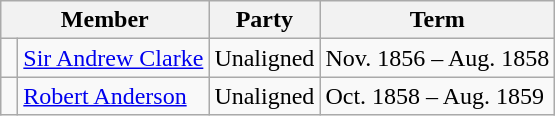<table class="wikitable">
<tr>
<th colspan="2">Member</th>
<th>Party</th>
<th>Term</th>
</tr>
<tr>
<td> </td>
<td><a href='#'>Sir Andrew Clarke</a></td>
<td>Unaligned</td>
<td>Nov. 1856 – Aug. 1858</td>
</tr>
<tr>
<td> </td>
<td><a href='#'>Robert Anderson</a></td>
<td>Unaligned</td>
<td>Oct. 1858 – Aug. 1859</td>
</tr>
</table>
